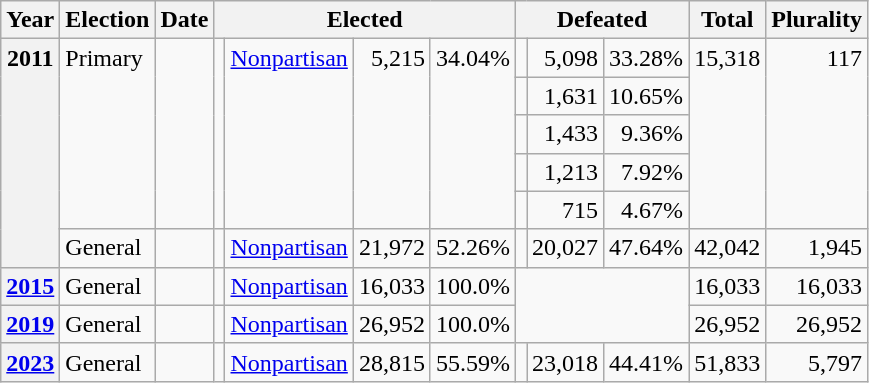<table class=wikitable>
<tr>
<th>Year</th>
<th>Election</th>
<th>Date</th>
<th ! colspan="4">Elected</th>
<th ! colspan="3">Defeated</th>
<th>Total</th>
<th>Plurality</th>
</tr>
<tr>
<th rowspan="6" valign="top">2011</th>
<td rowspan="5" valign="top">Primary</td>
<td rowspan="5" valign="top"></td>
<td rowspan="5" valign="top"></td>
<td rowspan="5" valign="top" ><a href='#'>Nonpartisan</a></td>
<td rowspan="5" valign="top" align="right">5,215</td>
<td rowspan="5" valign="top" align="right">34.04%</td>
<td valign="top"></td>
<td valign="top" align="right">5,098</td>
<td valign="top" align="right">33.28%</td>
<td rowspan="5" valign="top" align="right">15,318</td>
<td rowspan="5" valign="top" align="right">117</td>
</tr>
<tr>
<td valign="top"></td>
<td valign="top" align="right">1,631</td>
<td valign="top" align="right">10.65%</td>
</tr>
<tr>
<td valign="top"></td>
<td valign="top" align="right">1,433</td>
<td valign="top" align="right">9.36%</td>
</tr>
<tr>
<td valign="top"></td>
<td valign="top" align="right">1,213</td>
<td valign="top" align="right">7.92%</td>
</tr>
<tr>
<td valign="top"></td>
<td valign="top" align="right">715</td>
<td valign="top" align="right">4.67%</td>
</tr>
<tr>
<td valign="top">General</td>
<td valign="top"></td>
<td valign="top"></td>
<td valign="top" ><a href='#'>Nonpartisan</a></td>
<td valign="top" align="right">21,972</td>
<td valign="top" align="right">52.26%</td>
<td valign="top"></td>
<td valign="top" align="right">20,027</td>
<td valign="top" align="right">47.64%</td>
<td valign="top" align="right">42,042</td>
<td valign="top" align="right">1,945</td>
</tr>
<tr>
<th valign="top"><a href='#'>2015</a></th>
<td valign="top">General</td>
<td valign="top"></td>
<td valign="top"></td>
<td valign="top" ><a href='#'>Nonpartisan</a></td>
<td valign="top" align="right">16,033</td>
<td valign="top" align="right">100.0%</td>
<td valign="top" colspan="3" rowspan="2"></td>
<td valign="top" align="right">16,033</td>
<td valign="top" align="right">16,033</td>
</tr>
<tr>
<th valign="top"><a href='#'>2019</a></th>
<td valign="top">General</td>
<td valign="top"></td>
<td valign="top"></td>
<td valign="top" ><a href='#'>Nonpartisan</a></td>
<td valign="top" align="right">26,952</td>
<td valign="top" align="right">100.0%</td>
<td valign="top" align="right">26,952</td>
<td valign="top" align="right">26,952</td>
</tr>
<tr>
<th valign="top"><a href='#'>2023</a></th>
<td valign="top">General</td>
<td valign="top"></td>
<td valign="top"></td>
<td valign="top" ><a href='#'>Nonpartisan</a></td>
<td valign="top" align="right">28,815</td>
<td valign="top" align="right">55.59%</td>
<td valign="top"></td>
<td valign="top" align="right">23,018</td>
<td valign="top" align="right">44.41%</td>
<td valign="top" align="right">51,833</td>
<td valign="top" align="right">5,797</td>
</tr>
</table>
